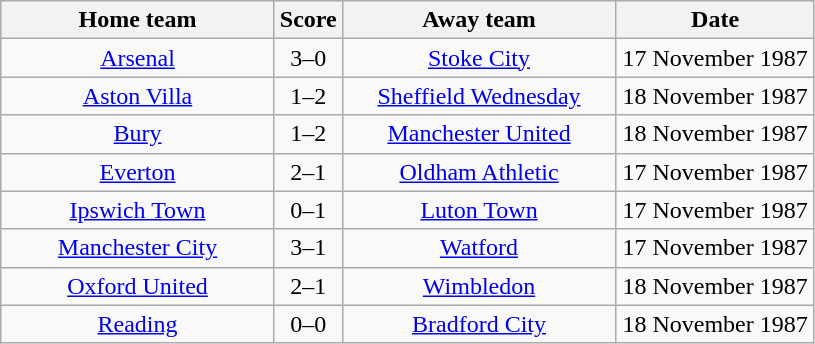<table class="wikitable" style="text-align:center">
<tr>
<th width=175>Home team</th>
<th width=20>Score</th>
<th width=175>Away team</th>
<th width=125>Date</th>
</tr>
<tr>
<td><a href='#'>Arsenal</a></td>
<td>3–0</td>
<td><a href='#'>Stoke City</a></td>
<td>17 November 1987</td>
</tr>
<tr>
<td><a href='#'>Aston Villa</a></td>
<td>1–2</td>
<td><a href='#'>Sheffield Wednesday</a></td>
<td>18 November 1987</td>
</tr>
<tr>
<td><a href='#'>Bury</a></td>
<td>1–2</td>
<td><a href='#'>Manchester United</a></td>
<td>18 November 1987</td>
</tr>
<tr>
<td><a href='#'>Everton</a></td>
<td>2–1</td>
<td><a href='#'>Oldham Athletic</a></td>
<td>17 November 1987</td>
</tr>
<tr>
<td><a href='#'>Ipswich Town</a></td>
<td>0–1</td>
<td><a href='#'>Luton Town</a></td>
<td>17 November 1987</td>
</tr>
<tr>
<td><a href='#'>Manchester City</a></td>
<td>3–1</td>
<td><a href='#'>Watford</a></td>
<td>17 November 1987</td>
</tr>
<tr>
<td><a href='#'>Oxford United</a></td>
<td>2–1</td>
<td><a href='#'>Wimbledon</a></td>
<td>18 November 1987</td>
</tr>
<tr>
<td><a href='#'>Reading</a></td>
<td>0–0</td>
<td><a href='#'>Bradford City</a></td>
<td>18 November 1987</td>
</tr>
</table>
